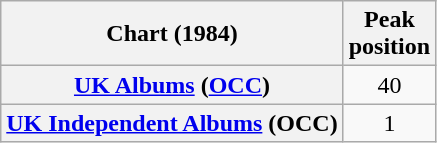<table class="wikitable sortable plainrowheaders" style="text-align:center">
<tr>
<th scope="col">Chart (1984)</th>
<th scope="col">Peak<br>position</th>
</tr>
<tr>
<th scope="row"><a href='#'>UK Albums</a> (<a href='#'>OCC</a>)</th>
<td>40</td>
</tr>
<tr>
<th scope="row"><a href='#'>UK Independent Albums</a> (OCC)</th>
<td>1</td>
</tr>
</table>
